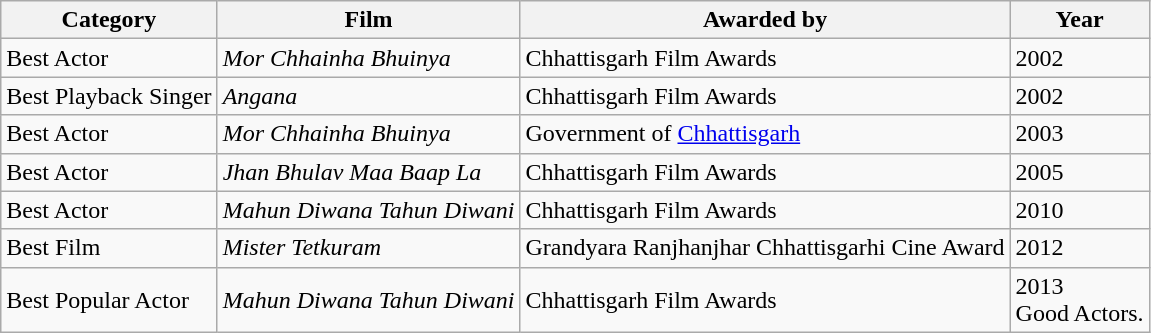<table class="wikitable">
<tr>
<th>Category</th>
<th>Film</th>
<th>Awarded by</th>
<th>Year</th>
</tr>
<tr>
<td>Best Actor</td>
<td><em>Mor Chhainha Bhuinya</em></td>
<td>Chhattisgarh Film Awards</td>
<td>2002</td>
</tr>
<tr>
<td>Best Playback Singer</td>
<td><em>Angana</em></td>
<td>Chhattisgarh Film Awards</td>
<td>2002</td>
</tr>
<tr>
<td>Best Actor</td>
<td><em>Mor Chhainha Bhuinya</em></td>
<td>Government of <a href='#'>Chhattisgarh</a></td>
<td>2003</td>
</tr>
<tr>
<td>Best Actor</td>
<td><em>Jhan Bhulav Maa Baap La</em></td>
<td>Chhattisgarh Film Awards</td>
<td>2005</td>
</tr>
<tr>
<td>Best Actor</td>
<td><em>Mahun Diwana Tahun Diwani</em></td>
<td>Chhattisgarh Film Awards</td>
<td>2010</td>
</tr>
<tr>
<td>Best Film</td>
<td><em>Mister Tetkuram</em></td>
<td>Grandyara Ranjhanjhar Chhattisgarhi Cine Award</td>
<td>2012</td>
</tr>
<tr>
<td>Best Popular Actor</td>
<td><em>Mahun Diwana Tahun Diwani</em></td>
<td>Chhattisgarh Film Awards</td>
<td>2013<br>Good Actors.</td>
</tr>
</table>
